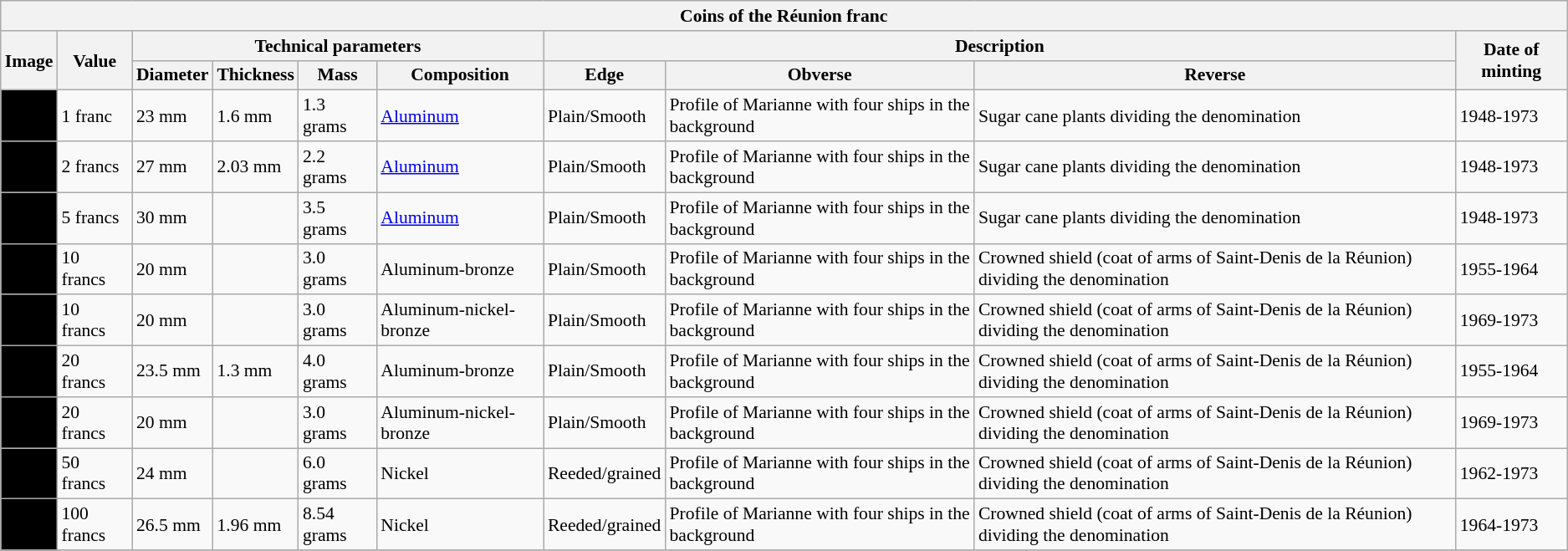<table class="wikitable" style="font-size: 90%">
<tr>
<th colspan="10">Coins of the Réunion franc</th>
</tr>
<tr>
<th rowspan="2">Image</th>
<th rowspan="2">Value</th>
<th colspan="4">Technical parameters</th>
<th colspan="3">Description</th>
<th rowspan="2">Date of minting</th>
</tr>
<tr>
<th>Diameter</th>
<th>Thickness</th>
<th>Mass</th>
<th>Composition</th>
<th>Edge</th>
<th>Obverse</th>
<th>Reverse</th>
</tr>
<tr>
<td style="text-align:center; background:#000;"></td>
<td>1 franc</td>
<td>23 mm</td>
<td>1.6 mm</td>
<td>1.3 grams</td>
<td><a href='#'>Aluminum</a></td>
<td>Plain/Smooth</td>
<td>Profile of Marianne with four ships in the background</td>
<td>Sugar cane plants dividing the denomination</td>
<td>1948-1973</td>
</tr>
<tr>
<td style="text-align:center; background:#000;"></td>
<td>2 francs</td>
<td>27 mm</td>
<td>2.03 mm</td>
<td>2.2 grams</td>
<td><a href='#'>Aluminum</a></td>
<td>Plain/Smooth</td>
<td>Profile of Marianne with four ships in the background</td>
<td>Sugar cane plants dividing the denomination</td>
<td>1948-1973</td>
</tr>
<tr>
<td style="text-align:center; background:#000;"></td>
<td>5 francs</td>
<td>30 mm</td>
<td></td>
<td>3.5 grams</td>
<td><a href='#'>Aluminum</a></td>
<td>Plain/Smooth</td>
<td>Profile of Marianne with four ships in the background</td>
<td>Sugar cane plants dividing the denomination</td>
<td>1948-1973</td>
</tr>
<tr>
<td style="text-align:center; background:#000;"></td>
<td>10 francs</td>
<td>20 mm</td>
<td></td>
<td>3.0 grams</td>
<td>Aluminum-bronze</td>
<td>Plain/Smooth</td>
<td>Profile of Marianne with four ships in the background</td>
<td>Crowned shield (coat of arms of Saint-Denis de la Réunion) dividing the denomination</td>
<td>1955-1964</td>
</tr>
<tr>
<td style="text-align:center; background:#000;"></td>
<td>10 francs</td>
<td>20 mm</td>
<td></td>
<td>3.0 grams</td>
<td>Aluminum-nickel-bronze</td>
<td>Plain/Smooth</td>
<td>Profile of Marianne with four ships in the background</td>
<td>Crowned shield (coat of arms of Saint-Denis de la Réunion) dividing the denomination</td>
<td>1969-1973</td>
</tr>
<tr>
<td style="text-align:center; background:#000;"></td>
<td>20 francs</td>
<td>23.5 mm</td>
<td>1.3 mm</td>
<td>4.0 grams</td>
<td>Aluminum-bronze</td>
<td>Plain/Smooth</td>
<td>Profile of Marianne with four ships in the background</td>
<td>Crowned shield (coat of arms of Saint-Denis de la Réunion) dividing the denomination</td>
<td>1955-1964</td>
</tr>
<tr>
<td style="text-align:center; background:#000;"></td>
<td>20 francs</td>
<td>20 mm</td>
<td></td>
<td>3.0 grams</td>
<td>Aluminum-nickel-bronze</td>
<td>Plain/Smooth</td>
<td>Profile of Marianne with four ships in the background</td>
<td>Crowned shield (coat of arms of Saint-Denis de la Réunion) dividing the denomination</td>
<td>1969-1973</td>
</tr>
<tr>
<td style="text-align:center; background:#000;"></td>
<td>50 francs</td>
<td>24 mm</td>
<td></td>
<td>6.0 grams</td>
<td>Nickel</td>
<td>Reeded/grained</td>
<td>Profile of Marianne with four ships in the background</td>
<td>Crowned shield (coat of arms of Saint-Denis de la Réunion) dividing the denomination</td>
<td>1962-1973</td>
</tr>
<tr>
<td style="text-align:center; background:#000;"></td>
<td>100 francs</td>
<td>26.5 mm</td>
<td>1.96 mm</td>
<td>8.54 grams</td>
<td>Nickel</td>
<td>Reeded/grained</td>
<td>Profile of Marianne with four ships in the background</td>
<td>Crowned shield (coat of arms of Saint-Denis de la Réunion) dividing the denomination</td>
<td>1964-1973</td>
</tr>
<tr>
</tr>
</table>
